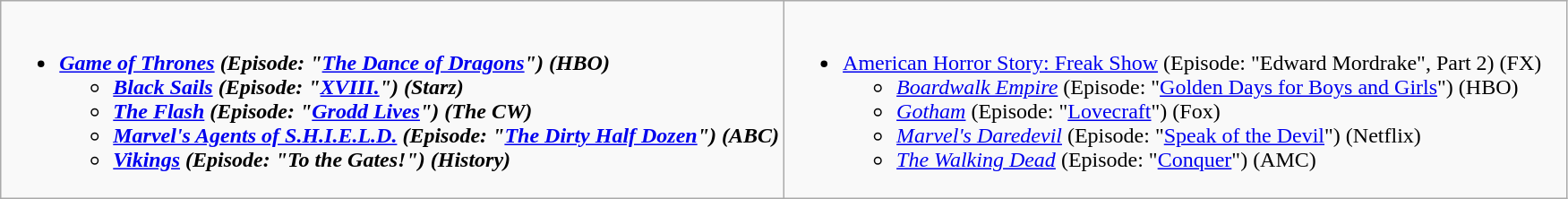<table class="wikitable">
<tr>
<td style="vertical-align:top;" width="50%"><br><ul><li><strong><em><a href='#'>Game of Thrones</a><em> (Episode: "<a href='#'>The Dance of Dragons</a>") (HBO)<strong><ul><li></em><a href='#'>Black Sails</a><em> (Episode: "<a href='#'>XVIII.</a>") (Starz)</li><li></em><a href='#'>The Flash</a><em> (Episode: "<a href='#'>Grodd Lives</a>") (The CW)</li><li></em><a href='#'>Marvel's Agents of S.H.I.E.L.D.</a><em> (Episode: "<a href='#'>The Dirty Half Dozen</a>") (ABC)</li><li></em><a href='#'>Vikings</a><em> (Episode: "To the Gates!") (History)</li></ul></li></ul></td>
<td style="vertical-align:top;" width="50%"><br><ul><li></em></strong><a href='#'>American Horror Story: Freak Show</a></em> (Episode: "Edward Mordrake", Part 2) (FX)</strong><ul><li><em><a href='#'>Boardwalk Empire</a></em> (Episode: "<a href='#'>Golden Days for Boys and Girls</a>") (HBO)</li><li><em><a href='#'>Gotham</a></em> (Episode: "<a href='#'>Lovecraft</a>") (Fox)</li><li><em><a href='#'>Marvel's Daredevil</a></em> (Episode: "<a href='#'>Speak of the Devil</a>") (Netflix)</li><li><em><a href='#'>The Walking Dead</a></em> (Episode: "<a href='#'>Conquer</a>") (AMC)</li></ul></li></ul></td>
</tr>
</table>
